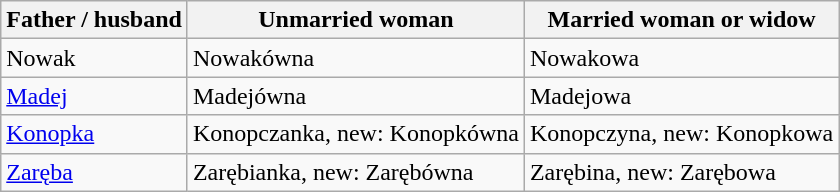<table class="wikitable" align=center>
<tr>
<th>Father / husband</th>
<th>Unmarried woman</th>
<th>Married woman or widow</th>
</tr>
<tr>
<td>Nowak</td>
<td>Nowakówna</td>
<td>Nowakowa</td>
</tr>
<tr>
<td><a href='#'>Madej</a></td>
<td>Madejówna</td>
<td>Madejowa</td>
</tr>
<tr>
<td><a href='#'>Konopka</a></td>
<td>Konopczanka, new: Konopkówna</td>
<td>Konopczyna, new: Konopkowa</td>
</tr>
<tr>
<td><a href='#'>Zaręba</a></td>
<td>Zarębianka, new: Zarębówna</td>
<td>Zarębina, new: Zarębowa</td>
</tr>
</table>
